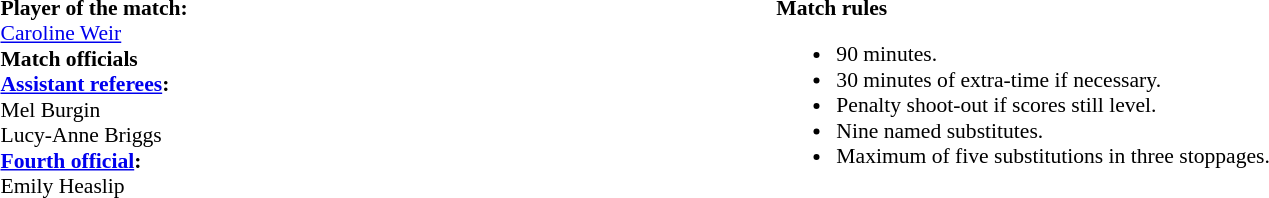<table width=82% style="font-size:90%">
<tr>
<td width=50% valign=top><br><strong>Player of the match:</strong>
<br><a href='#'>Caroline Weir</a><br><strong>Match officials</strong><br><strong><a href='#'>Assistant referees</a>:</strong>
<br>Mel Burgin
<br>Lucy-Anne Briggs<br><strong><a href='#'>Fourth official</a>:</strong>
<br>Emily Heaslip</td>
<td width=50% valign=top><br><strong>Match rules</strong><ul><li>90 minutes.</li><li>30 minutes of extra-time if necessary.</li><li>Penalty shoot-out if scores still level.</li><li>Nine named substitutes.</li><li>Maximum of five substitutions in three stoppages.</li></ul></td>
</tr>
</table>
